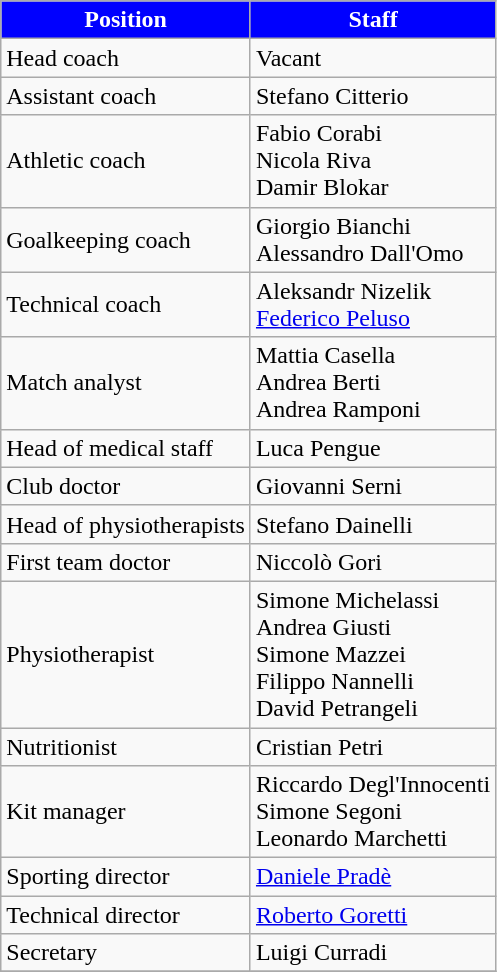<table class="wikitable">
<tr>
<th style="background:#00f; color:#fff;" scope="col">Position</th>
<th style="background:#00f; color:#fff;" scope="col">Staff</th>
</tr>
<tr>
<td>Head coach</td>
<td> Vacant</td>
</tr>
<tr>
<td>Assistant coach</td>
<td> Stefano Citterio</td>
</tr>
<tr>
<td>Athletic coach</td>
<td> Fabio Corabi <br>  Nicola Riva <br>  Damir Blokar</td>
</tr>
<tr>
<td>Goalkeeping coach</td>
<td> Giorgio Bianchi <br>  Alessandro Dall'Omo</td>
</tr>
<tr>
<td>Technical coach</td>
<td> Aleksandr Nizelik <br>  <a href='#'>Federico Peluso</a></td>
</tr>
<tr>
<td>Match analyst</td>
<td> Mattia Casella <br>  Andrea Berti <br>  Andrea Ramponi</td>
</tr>
<tr>
<td>Head of medical staff</td>
<td> Luca Pengue</td>
</tr>
<tr>
<td>Club doctor</td>
<td> Giovanni Serni</td>
</tr>
<tr>
<td>Head of physiotherapists</td>
<td> Stefano Dainelli</td>
</tr>
<tr>
<td>First team doctor</td>
<td> Niccolò Gori</td>
</tr>
<tr>
<td>Physiotherapist</td>
<td> Simone Michelassi <br>  Andrea Giusti <br>  Simone Mazzei <br>  Filippo Nannelli <br>  David Petrangeli</td>
</tr>
<tr>
<td>Nutritionist</td>
<td> Cristian Petri</td>
</tr>
<tr>
<td>Kit manager</td>
<td> Riccardo Degl'Innocenti <br>  Simone Segoni <br>  Leonardo Marchetti</td>
</tr>
<tr>
<td>Sporting director</td>
<td> <a href='#'>Daniele Pradè</a></td>
</tr>
<tr>
<td>Technical director</td>
<td> <a href='#'>Roberto Goretti</a></td>
</tr>
<tr>
<td>Secretary</td>
<td> Luigi Curradi</td>
</tr>
<tr>
</tr>
</table>
